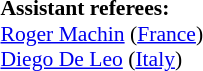<table width=50% style="font-size: 90%">
<tr>
<td><br><br>
<strong>Assistant referees:</strong>
<br><a href='#'>Roger Machin</a> (<a href='#'>France</a>)
<br><a href='#'>Diego De Leo</a> (<a href='#'>Italy</a>)</td>
</tr>
</table>
